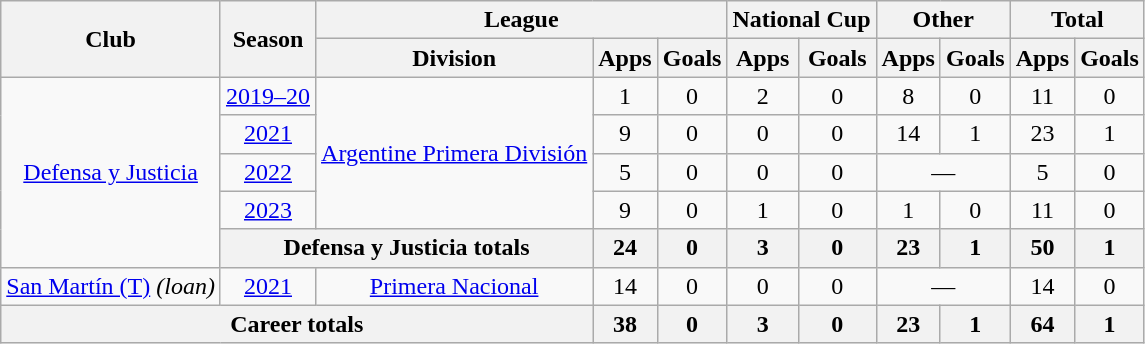<table class="wikitable" style="text-align:center">
<tr>
<th rowspan="2">Club</th>
<th rowspan="2">Season</th>
<th colspan="3">League</th>
<th colspan="2">National Cup</th>
<th colspan="2">Other</th>
<th colspan="2">Total</th>
</tr>
<tr>
<th>Division</th>
<th>Apps</th>
<th>Goals</th>
<th>Apps</th>
<th>Goals</th>
<th>Apps</th>
<th>Goals</th>
<th>Apps</th>
<th>Goals</th>
</tr>
<tr>
<td rowspan="5"><a href='#'>Defensa y Justicia</a></td>
<td><a href='#'>2019–20</a></td>
<td rowspan="4"><a href='#'>Argentine Primera División</a></td>
<td>1</td>
<td>0</td>
<td>2</td>
<td>0</td>
<td>8</td>
<td>0</td>
<td>11</td>
<td>0</td>
</tr>
<tr>
<td><a href='#'>2021</a></td>
<td>9</td>
<td>0</td>
<td>0</td>
<td>0</td>
<td>14</td>
<td>1</td>
<td>23</td>
<td>1</td>
</tr>
<tr>
<td><a href='#'>2022</a></td>
<td>5</td>
<td>0</td>
<td>0</td>
<td>0</td>
<td colspan="2">—</td>
<td>5</td>
<td>0</td>
</tr>
<tr>
<td><a href='#'>2023</a></td>
<td>9</td>
<td>0</td>
<td>1</td>
<td>0</td>
<td>1</td>
<td>0</td>
<td>11</td>
<td>0</td>
</tr>
<tr>
<th colspan="2">Defensa y Justicia totals</th>
<th>24</th>
<th>0</th>
<th>3</th>
<th>0</th>
<th>23</th>
<th>1</th>
<th>50</th>
<th>1</th>
</tr>
<tr>
<td><a href='#'>San Martín (T)</a> <em>(loan)</em></td>
<td><a href='#'>2021</a></td>
<td><a href='#'>Primera Nacional</a></td>
<td>14</td>
<td>0</td>
<td>0</td>
<td>0</td>
<td colspan="2">—</td>
<td>14</td>
<td>0</td>
</tr>
<tr>
<th colspan="3">Career totals</th>
<th>38</th>
<th>0</th>
<th>3</th>
<th>0</th>
<th>23</th>
<th>1</th>
<th>64</th>
<th>1</th>
</tr>
</table>
